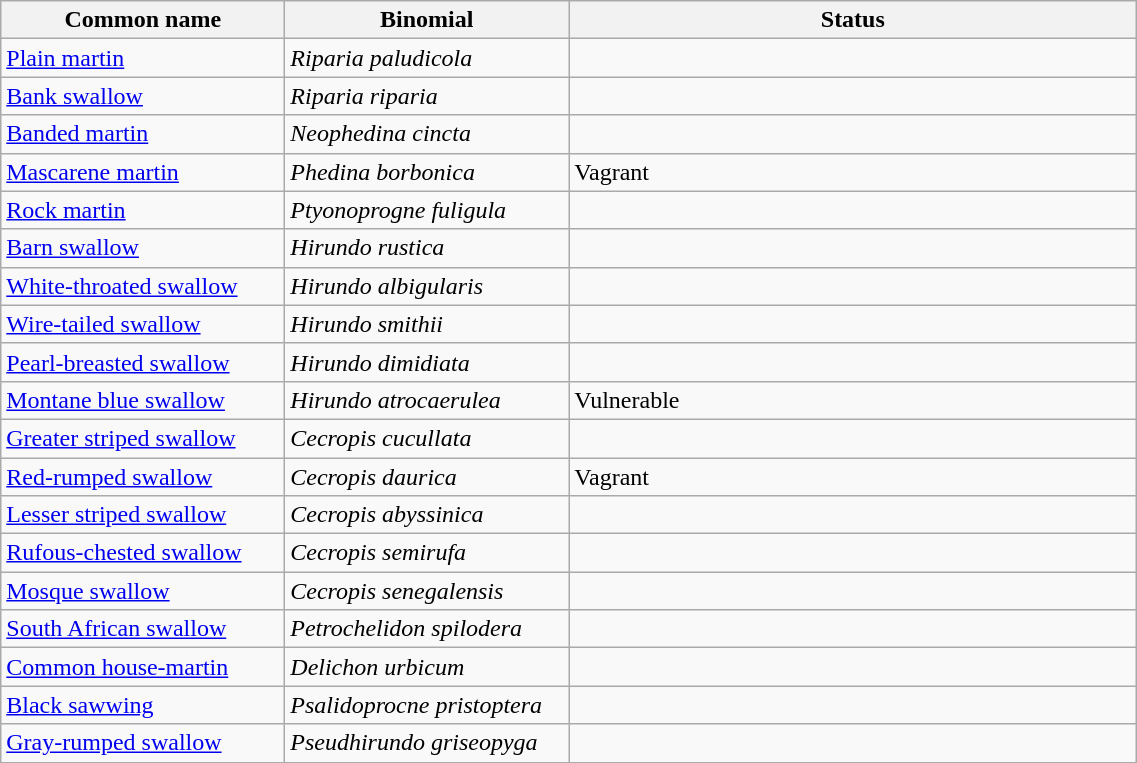<table width=60% class="wikitable">
<tr>
<th width=25%>Common name</th>
<th width=25%>Binomial</th>
<th width=50%>Status</th>
</tr>
<tr>
<td><a href='#'>Plain martin</a></td>
<td><em>Riparia paludicola</em></td>
<td></td>
</tr>
<tr>
<td><a href='#'>Bank swallow</a></td>
<td><em>Riparia riparia</em></td>
<td></td>
</tr>
<tr>
<td><a href='#'>Banded martin</a></td>
<td><em>Neophedina cincta</em></td>
<td></td>
</tr>
<tr>
<td><a href='#'>Mascarene martin</a></td>
<td><em>Phedina borbonica</em></td>
<td>Vagrant</td>
</tr>
<tr>
<td><a href='#'>Rock martin</a></td>
<td><em>Ptyonoprogne fuligula</em></td>
<td></td>
</tr>
<tr>
<td><a href='#'>Barn swallow</a></td>
<td><em>Hirundo rustica</em></td>
<td></td>
</tr>
<tr>
<td><a href='#'>White-throated swallow</a></td>
<td><em>Hirundo albigularis</em></td>
<td></td>
</tr>
<tr>
<td><a href='#'>Wire-tailed swallow</a></td>
<td><em>Hirundo smithii</em></td>
<td></td>
</tr>
<tr>
<td><a href='#'>Pearl-breasted swallow</a></td>
<td><em>Hirundo dimidiata</em></td>
<td></td>
</tr>
<tr>
<td><a href='#'>Montane blue swallow</a></td>
<td><em>Hirundo atrocaerulea</em></td>
<td>Vulnerable</td>
</tr>
<tr>
<td><a href='#'>Greater striped swallow</a></td>
<td><em>Cecropis cucullata</em></td>
<td></td>
</tr>
<tr>
<td><a href='#'>Red-rumped swallow</a></td>
<td><em>Cecropis daurica</em></td>
<td>Vagrant</td>
</tr>
<tr>
<td><a href='#'>Lesser striped swallow</a></td>
<td><em>Cecropis abyssinica</em></td>
<td></td>
</tr>
<tr>
<td><a href='#'>Rufous-chested swallow</a></td>
<td><em>Cecropis semirufa</em></td>
<td></td>
</tr>
<tr>
<td><a href='#'>Mosque swallow</a></td>
<td><em>Cecropis senegalensis</em></td>
<td></td>
</tr>
<tr>
<td><a href='#'>South African swallow</a></td>
<td><em>Petrochelidon spilodera</em></td>
<td></td>
</tr>
<tr>
<td><a href='#'>Common house-martin</a></td>
<td><em>Delichon urbicum</em></td>
<td></td>
</tr>
<tr>
<td><a href='#'>Black sawwing</a></td>
<td><em>Psalidoprocne pristoptera</em></td>
<td></td>
</tr>
<tr>
<td><a href='#'>Gray-rumped swallow</a></td>
<td><em>Pseudhirundo griseopyga</em></td>
<td></td>
</tr>
</table>
